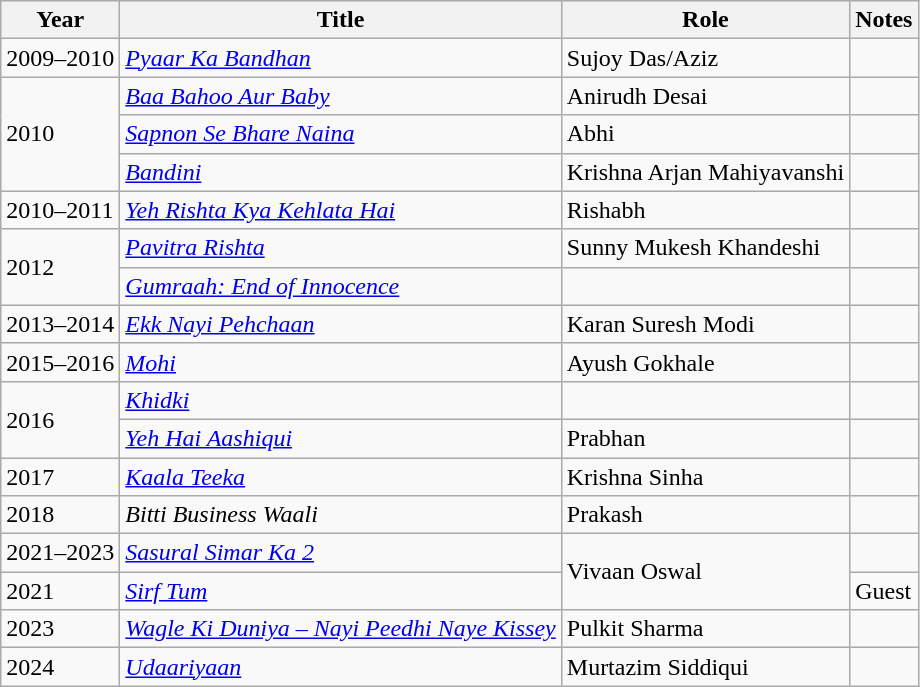<table class="wikitable sortable">
<tr>
<th>Year</th>
<th>Title</th>
<th>Role</th>
<th>Notes</th>
</tr>
<tr>
<td>2009–2010</td>
<td><em><a href='#'>Pyaar Ka Bandhan</a></em></td>
<td>Sujoy Das/Aziz</td>
<td></td>
</tr>
<tr>
<td rowspan="3">2010</td>
<td><em><a href='#'>Baa Bahoo Aur Baby</a></em></td>
<td>Anirudh Desai</td>
<td></td>
</tr>
<tr>
<td><em><a href='#'>Sapnon Se Bhare Naina</a></em></td>
<td>Abhi</td>
<td></td>
</tr>
<tr>
<td><em><a href='#'>Bandini</a></em></td>
<td>Krishna Arjan Mahiyavanshi</td>
<td></td>
</tr>
<tr>
<td>2010–2011</td>
<td><em><a href='#'>Yeh Rishta Kya Kehlata Hai</a></em></td>
<td>Rishabh</td>
<td></td>
</tr>
<tr>
<td rowspan="2">2012</td>
<td><em><a href='#'>Pavitra Rishta</a></em></td>
<td>Sunny Mukesh Khandeshi</td>
<td></td>
</tr>
<tr>
<td><em><a href='#'>Gumraah: End of Innocence</a></em></td>
<td></td>
<td></td>
</tr>
<tr>
<td>2013–2014</td>
<td><em><a href='#'>Ekk Nayi Pehchaan</a></em></td>
<td>Karan Suresh Modi</td>
<td></td>
</tr>
<tr>
<td>2015–2016</td>
<td><em><a href='#'>Mohi</a></em></td>
<td>Ayush Gokhale</td>
<td></td>
</tr>
<tr>
<td rowspan="2">2016</td>
<td><em><a href='#'>Khidki</a></em></td>
<td></td>
<td></td>
</tr>
<tr>
<td><em><a href='#'>Yeh Hai Aashiqui</a></em></td>
<td>Prabhan</td>
<td></td>
</tr>
<tr>
<td>2017</td>
<td><em><a href='#'>Kaala Teeka</a></em></td>
<td>Krishna Sinha</td>
<td></td>
</tr>
<tr>
<td>2018</td>
<td><em>Bitti Business Waali</em></td>
<td>Prakash</td>
<td></td>
</tr>
<tr>
<td>2021–2023</td>
<td><em><a href='#'>Sasural Simar Ka 2</a></em></td>
<td rowspan="2">Vivaan Oswal</td>
<td></td>
</tr>
<tr>
<td>2021</td>
<td><em><a href='#'>Sirf Tum</a></em></td>
<td>Guest</td>
</tr>
<tr>
<td>2023</td>
<td><em><a href='#'>Wagle Ki Duniya – Nayi Peedhi Naye Kissey</a></em></td>
<td>Pulkit Sharma</td>
<td></td>
</tr>
<tr>
<td>2024</td>
<td><em><a href='#'>Udaariyaan</a></em></td>
<td>Murtazim Siddiqui</td>
<td></td>
</tr>
</table>
